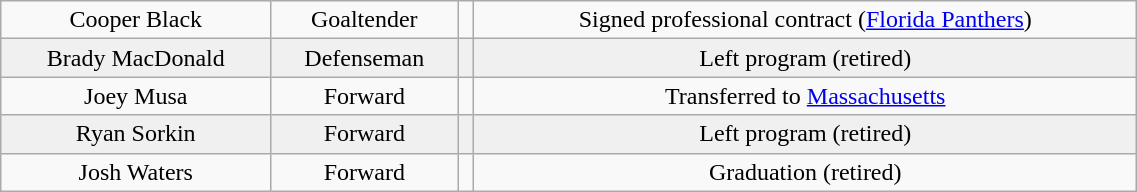<table class="wikitable" width="60%">
<tr align="center" bgcolor="">
<td>Cooper Black</td>
<td>Goaltender</td>
<td></td>
<td>Signed professional contract (<a href='#'>Florida Panthers</a>)</td>
</tr>
<tr align="center" bgcolor="f0f0f0">
<td>Brady MacDonald</td>
<td>Defenseman</td>
<td></td>
<td>Left program (retired)</td>
</tr>
<tr align="center" bgcolor="">
<td>Joey Musa</td>
<td>Forward</td>
<td></td>
<td>Transferred to <a href='#'>Massachusetts</a></td>
</tr>
<tr align="center" bgcolor="f0f0f0">
<td>Ryan Sorkin</td>
<td>Forward</td>
<td></td>
<td>Left program (retired)</td>
</tr>
<tr align="center" bgcolor="">
<td>Josh Waters</td>
<td>Forward</td>
<td></td>
<td>Graduation (retired)</td>
</tr>
</table>
